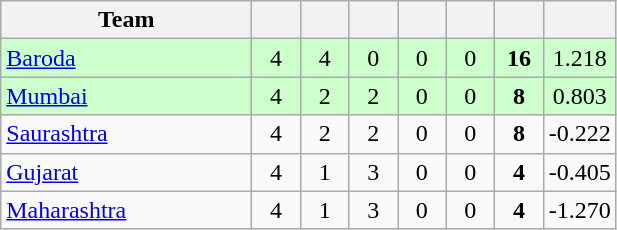<table class="wikitable" style="text-align:center">
<tr>
<th style="width:160px">Team</th>
<th style="width:25px"></th>
<th style="width:25px"></th>
<th style="width:25px"></th>
<th style="width:25px"></th>
<th style="width:25px"></th>
<th style="width:25px"></th>
<th style="width:25px"></th>
</tr>
<tr style="background:#cfc;">
<td style="text-align:left"><a href='#'>Baroda</a></td>
<td>4</td>
<td>4</td>
<td>0</td>
<td>0</td>
<td>0</td>
<td><strong>16</strong></td>
<td>1.218</td>
</tr>
<tr style="background:#cfc;">
<td style="text-align:left"><a href='#'>Mumbai</a></td>
<td>4</td>
<td>2</td>
<td>2</td>
<td>0</td>
<td>0</td>
<td><strong>8</strong></td>
<td>0.803</td>
</tr>
<tr>
<td style="text-align:left"><a href='#'>Saurashtra</a></td>
<td>4</td>
<td>2</td>
<td>2</td>
<td>0</td>
<td>0</td>
<td><strong>8</strong></td>
<td>-0.222</td>
</tr>
<tr>
<td style="text-align:left"><a href='#'>Gujarat</a></td>
<td>4</td>
<td>1</td>
<td>3</td>
<td>0</td>
<td>0</td>
<td><strong>4</strong></td>
<td>-0.405</td>
</tr>
<tr>
<td style="text-align:left"><a href='#'>Maharashtra</a></td>
<td>4</td>
<td>1</td>
<td>3</td>
<td>0</td>
<td>0</td>
<td><strong>4</strong></td>
<td>-1.270</td>
</tr>
</table>
